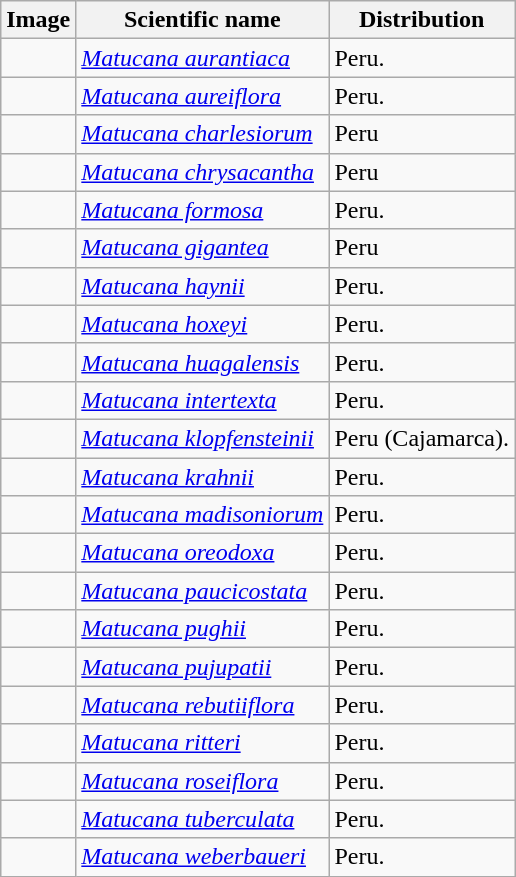<table class="wikitable">
<tr>
<th>Image</th>
<th>Scientific name</th>
<th>Distribution</th>
</tr>
<tr>
<td></td>
<td><em><a href='#'>Matucana aurantiaca</a></em> </td>
<td>Peru.</td>
</tr>
<tr>
<td></td>
<td><em><a href='#'>Matucana aureiflora</a></em> </td>
<td>Peru.</td>
</tr>
<tr>
<td></td>
<td><em><a href='#'>Matucana charlesiorum</a></em> </td>
<td>Peru</td>
</tr>
<tr>
<td></td>
<td><em><a href='#'>Matucana chrysacantha</a></em> </td>
<td>Peru</td>
</tr>
<tr>
<td></td>
<td><em><a href='#'>Matucana formosa</a></em> </td>
<td>Peru.</td>
</tr>
<tr>
<td></td>
<td><em><a href='#'>Matucana gigantea</a></em> </td>
<td>Peru</td>
</tr>
<tr>
<td></td>
<td><em><a href='#'>Matucana haynii</a></em> </td>
<td>Peru.</td>
</tr>
<tr>
<td></td>
<td><em><a href='#'>Matucana hoxeyi</a></em> </td>
<td>Peru.</td>
</tr>
<tr>
<td></td>
<td><em><a href='#'>Matucana huagalensis</a></em> </td>
<td>Peru.</td>
</tr>
<tr>
<td></td>
<td><em><a href='#'>Matucana intertexta</a></em> </td>
<td>Peru.</td>
</tr>
<tr>
<td></td>
<td><em><a href='#'>Matucana klopfensteinii</a></em> </td>
<td>Peru (Cajamarca).</td>
</tr>
<tr>
<td></td>
<td><em><a href='#'>Matucana krahnii</a></em> </td>
<td>Peru.</td>
</tr>
<tr>
<td></td>
<td><em><a href='#'>Matucana madisoniorum</a></em> </td>
<td>Peru.</td>
</tr>
<tr>
<td></td>
<td><em><a href='#'>Matucana oreodoxa</a></em> </td>
<td>Peru.</td>
</tr>
<tr>
<td></td>
<td><em><a href='#'>Matucana paucicostata</a></em> </td>
<td>Peru.</td>
</tr>
<tr>
<td></td>
<td><em><a href='#'>Matucana pughii</a></em> </td>
<td>Peru.</td>
</tr>
<tr>
<td></td>
<td><em><a href='#'>Matucana pujupatii</a></em> </td>
<td>Peru.</td>
</tr>
<tr>
<td></td>
<td><em><a href='#'>Matucana rebutiiflora</a></em> </td>
<td>Peru.</td>
</tr>
<tr>
<td></td>
<td><em><a href='#'>Matucana ritteri</a></em> </td>
<td>Peru.</td>
</tr>
<tr>
<td></td>
<td><em><a href='#'>Matucana roseiflora</a></em> </td>
<td>Peru.</td>
</tr>
<tr>
<td></td>
<td><em><a href='#'>Matucana tuberculata</a></em> </td>
<td>Peru.</td>
</tr>
<tr>
<td></td>
<td><em><a href='#'>Matucana weberbaueri</a></em> </td>
<td>Peru.</td>
</tr>
</table>
